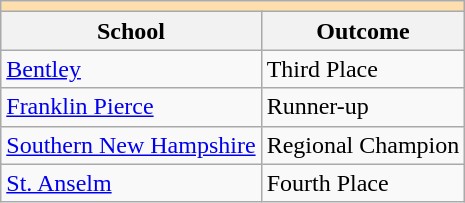<table class="wikitable" style="float:left; margin-right:1em;">
<tr>
<th colspan="3" style="background:#ffdead;"></th>
</tr>
<tr>
<th>School</th>
<th>Outcome</th>
</tr>
<tr>
<td><a href='#'>Bentley</a></td>
<td>Third Place</td>
</tr>
<tr>
<td><a href='#'>Franklin Pierce</a></td>
<td>Runner-up</td>
</tr>
<tr>
<td><a href='#'>Southern New Hampshire</a></td>
<td>Regional Champion</td>
</tr>
<tr>
<td><a href='#'>St. Anselm</a></td>
<td>Fourth Place</td>
</tr>
</table>
